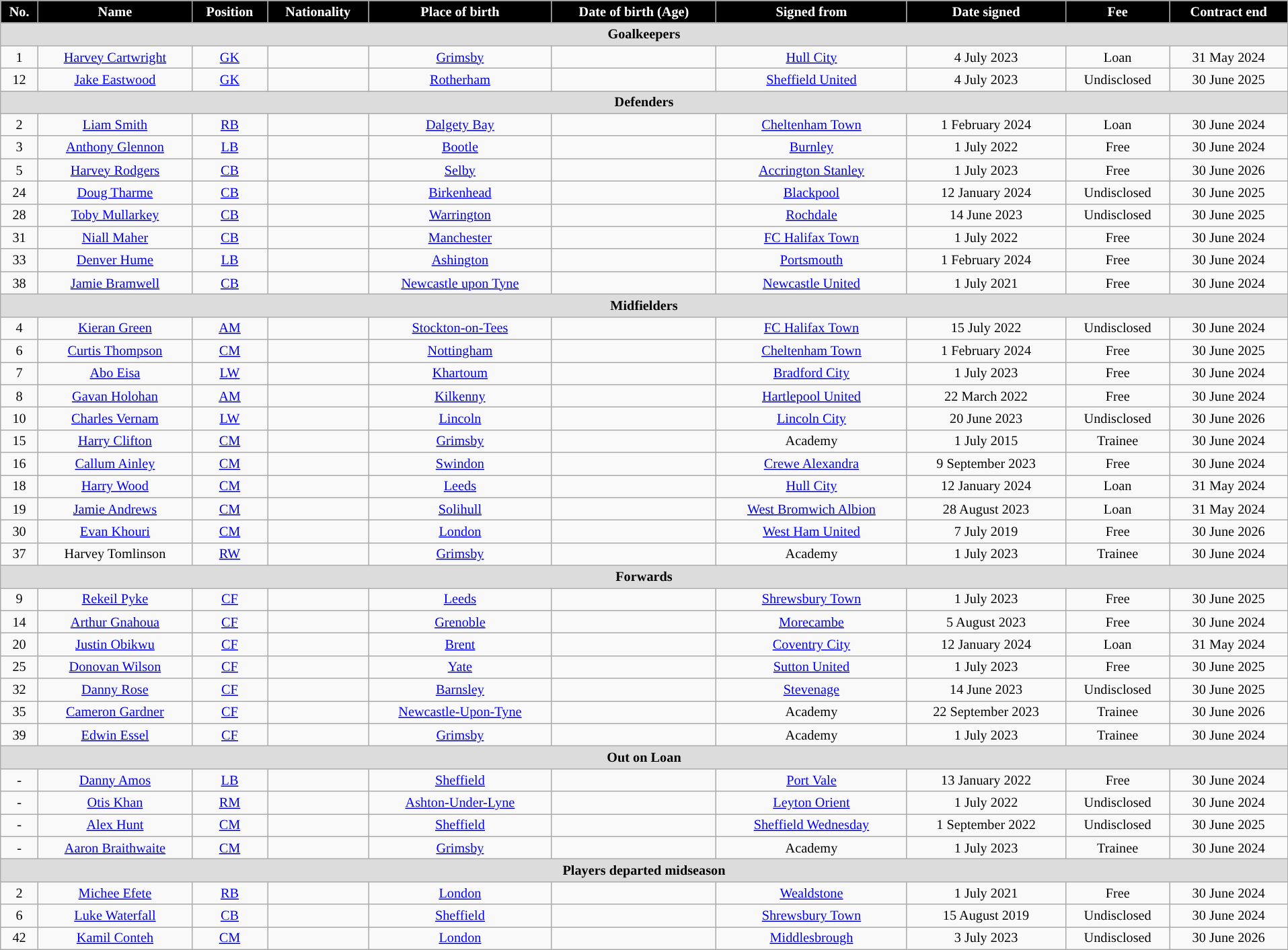<table class="wikitable" style="text-align:center; font-size:84.5%; width:101%;">
<tr>
<th style="background:black; color:#FFFFFF;">No.</th>
<th style="background:black; color:#FFFFFF;">Name</th>
<th style="background:black; color:#FFFFFF;">Position</th>
<th style="background:black; color:#FFFFFF;">Nationality</th>
<th style="background:black; color:#FFFFFF;">Place of birth</th>
<th style="background:black; color:#FFFFFF;">Date of birth (Age)</th>
<th style="background:black; color:#FFFFFF;">Signed from</th>
<th style="background:black; color:#FFFFFF;">Date signed</th>
<th style="background:black; color:#FFFFFF;">Fee</th>
<th style="background:black; color:#FFFFFF;">Contract end</th>
</tr>
<tr>
<th colspan="14" style="background:#dcdcdc; tepxt-align:center;">Goalkeepers</th>
</tr>
<tr>
<td>1</td>
<td><a href='#'>Harvey Cartwright</a></td>
<td><a href='#'>GK</a></td>
<td></td>
<td><a href='#'>Grimsby</a></td>
<td></td>
<td><a href='#'>Hull City</a></td>
<td>4 July 2023</td>
<td>Loan</td>
<td>31 May 2024</td>
</tr>
<tr>
<td>12</td>
<td><a href='#'>Jake Eastwood</a></td>
<td><a href='#'>GK</a></td>
<td></td>
<td><a href='#'>Rotherham</a></td>
<td></td>
<td><a href='#'>Sheffield United</a></td>
<td>4 July 2023</td>
<td>Undisclosed</td>
<td>30 June 2025</td>
</tr>
<tr>
<th colspan="14" style="background:#dcdcdc; tepxt-align:center;">Defenders</th>
</tr>
<tr>
<td>2</td>
<td><a href='#'>Liam Smith</a></td>
<td><a href='#'>RB</a></td>
<td></td>
<td><a href='#'>Dalgety Bay</a></td>
<td></td>
<td><a href='#'>Cheltenham Town</a></td>
<td>1 February 2024</td>
<td>Loan</td>
<td>30 June 2024</td>
</tr>
<tr>
<td>3</td>
<td><a href='#'>Anthony Glennon</a></td>
<td><a href='#'>LB</a></td>
<td></td>
<td><a href='#'>Bootle</a></td>
<td></td>
<td><a href='#'>Burnley</a></td>
<td>1 July 2022</td>
<td>Free</td>
<td>30 June 2024</td>
</tr>
<tr>
<td>5</td>
<td><a href='#'>Harvey Rodgers</a></td>
<td><a href='#'>CB</a></td>
<td></td>
<td><a href='#'>Selby</a></td>
<td></td>
<td><a href='#'>Accrington Stanley</a></td>
<td>1 July 2023</td>
<td>Free</td>
<td>30 June 2026</td>
</tr>
<tr>
<td>24</td>
<td><a href='#'>Doug Tharme</a></td>
<td><a href='#'>CB</a></td>
<td></td>
<td><a href='#'>Birkenhead</a></td>
<td></td>
<td><a href='#'>Blackpool</a></td>
<td>12 January 2024</td>
<td>Undisclosed</td>
<td>30 June 2025</td>
</tr>
<tr>
<td>28</td>
<td><a href='#'>Toby Mullarkey</a></td>
<td><a href='#'>CB</a></td>
<td></td>
<td><a href='#'>Warrington</a></td>
<td></td>
<td><a href='#'>Rochdale</a></td>
<td>14 June 2023</td>
<td>Undisclosed</td>
<td>30 June 2025</td>
</tr>
<tr>
<td>31</td>
<td><a href='#'>Niall Maher</a></td>
<td><a href='#'>CB</a></td>
<td></td>
<td><a href='#'>Manchester</a></td>
<td></td>
<td><a href='#'>FC Halifax Town</a></td>
<td>1 July 2022</td>
<td>Free</td>
<td>30 June 2024</td>
</tr>
<tr>
<td>33</td>
<td><a href='#'>Denver Hume</a></td>
<td><a href='#'>LB</a></td>
<td></td>
<td><a href='#'>Ashington</a></td>
<td></td>
<td><a href='#'>Portsmouth</a></td>
<td>1 February 2024</td>
<td>Free</td>
<td>30 June 2024</td>
</tr>
<tr>
<td>38</td>
<td><a href='#'>Jamie Bramwell</a></td>
<td><a href='#'>CB</a></td>
<td></td>
<td><a href='#'>Newcastle upon Tyne</a></td>
<td></td>
<td><a href='#'>Newcastle United</a></td>
<td>1 July 2021</td>
<td>Free</td>
<td>30 June 2024</td>
</tr>
<tr>
<th colspan="14" style="background:#dcdcdc; tepxt-align:center;">Midfielders</th>
</tr>
<tr>
<td>4</td>
<td><a href='#'>Kieran Green</a></td>
<td><a href='#'>AM</a></td>
<td></td>
<td><a href='#'>Stockton-on-Tees</a></td>
<td></td>
<td><a href='#'>FC Halifax Town</a></td>
<td>15 July 2022</td>
<td>Undisclosed</td>
<td>30 June 2024</td>
</tr>
<tr>
<td>6</td>
<td><a href='#'>Curtis Thompson</a></td>
<td><a href='#'>CM</a></td>
<td></td>
<td><a href='#'>Nottingham</a></td>
<td></td>
<td><a href='#'>Cheltenham Town</a></td>
<td>1 February 2024</td>
<td>Free</td>
<td>30 June 2025</td>
</tr>
<tr>
<td>7</td>
<td><a href='#'>Abo Eisa</a></td>
<td><a href='#'>LW</a></td>
<td></td>
<td><a href='#'>Khartoum</a></td>
<td></td>
<td><a href='#'>Bradford City</a></td>
<td>1 July 2023</td>
<td>Free</td>
<td>30 June 2024</td>
</tr>
<tr>
<td>8</td>
<td><a href='#'>Gavan Holohan</a></td>
<td><a href='#'>AM</a></td>
<td></td>
<td><a href='#'>Kilkenny</a></td>
<td></td>
<td><a href='#'>Hartlepool United</a></td>
<td>22 March 2022</td>
<td>Free</td>
<td>30 June 2024</td>
</tr>
<tr>
<td>10</td>
<td><a href='#'>Charles Vernam</a></td>
<td><a href='#'>LW</a></td>
<td></td>
<td><a href='#'>Lincoln</a></td>
<td></td>
<td><a href='#'>Lincoln City</a></td>
<td>20 June 2023</td>
<td>Undisclosed</td>
<td>30 June 2026</td>
</tr>
<tr>
<td>15</td>
<td><a href='#'>Harry Clifton</a></td>
<td><a href='#'>CM</a></td>
<td></td>
<td> <a href='#'>Grimsby</a></td>
<td></td>
<td>Academy</td>
<td>1 July 2015</td>
<td>Trainee</td>
<td>30 June 2024</td>
</tr>
<tr>
<td>16</td>
<td><a href='#'>Callum Ainley</a></td>
<td><a href='#'>CM</a></td>
<td></td>
<td><a href='#'>Swindon</a></td>
<td></td>
<td><a href='#'>Crewe Alexandra</a></td>
<td>9 September 2023</td>
<td>Free</td>
<td>30 June 2024</td>
</tr>
<tr>
<td>18</td>
<td><a href='#'>Harry Wood</a></td>
<td><a href='#'>CM</a></td>
<td></td>
<td><a href='#'>Leeds</a></td>
<td></td>
<td><a href='#'>Hull City</a></td>
<td>12 January 2024</td>
<td>Loan</td>
<td>31 May 2024</td>
</tr>
<tr>
<td>19</td>
<td><a href='#'>Jamie Andrews</a></td>
<td><a href='#'>CM</a></td>
<td></td>
<td><a href='#'>Solihull</a></td>
<td></td>
<td><a href='#'>West Bromwich Albion</a></td>
<td>28 August 2023</td>
<td>Loan</td>
<td>31 May 2024</td>
</tr>
<tr>
<td>30</td>
<td><a href='#'>Evan Khouri</a></td>
<td><a href='#'>CM</a></td>
<td></td>
<td><a href='#'>London</a></td>
<td></td>
<td><a href='#'>West Ham United</a></td>
<td>7 July 2019</td>
<td>Free</td>
<td>30 June 2026</td>
</tr>
<tr>
<td>37</td>
<td>Harvey Tomlinson</td>
<td><a href='#'>RW</a></td>
<td></td>
<td><a href='#'>Grimsby</a></td>
<td></td>
<td>Academy</td>
<td>1 July 2023</td>
<td>Trainee</td>
<td>30 June 2024</td>
</tr>
<tr>
<th colspan="14" style="background:#dcdcdc; tepxt-align:center;">Forwards</th>
</tr>
<tr>
<td>9</td>
<td><a href='#'>Rekeil Pyke</a></td>
<td><a href='#'>CF</a></td>
<td></td>
<td><a href='#'>Leeds</a></td>
<td></td>
<td><a href='#'>Shrewsbury Town</a></td>
<td>1 July 2023</td>
<td>Free</td>
<td>30 June 2025</td>
</tr>
<tr>
<td>14</td>
<td><a href='#'>Arthur Gnahoua</a></td>
<td><a href='#'>CF</a></td>
<td></td>
<td><a href='#'>Grenoble</a></td>
<td></td>
<td><a href='#'>Morecambe</a></td>
<td>5 August 2023</td>
<td>Free</td>
<td>30 June 2024</td>
</tr>
<tr>
<td>20</td>
<td><a href='#'>Justin Obikwu</a></td>
<td><a href='#'>CF</a></td>
<td></td>
<td><a href='#'>Brent</a></td>
<td></td>
<td><a href='#'>Coventry City</a></td>
<td>12 January 2024</td>
<td>Loan</td>
<td>31 May 2024</td>
</tr>
<tr>
<td>25</td>
<td><a href='#'>Donovan Wilson</a></td>
<td><a href='#'>CF</a></td>
<td></td>
<td><a href='#'>Yate</a></td>
<td></td>
<td><a href='#'>Sutton United</a></td>
<td>1 July 2023</td>
<td>Free</td>
<td>30 June 2025</td>
</tr>
<tr>
<td>32</td>
<td><a href='#'>Danny Rose</a></td>
<td><a href='#'>CF</a></td>
<td></td>
<td><a href='#'>Barnsley</a></td>
<td></td>
<td><a href='#'>Stevenage</a></td>
<td>14 June 2023</td>
<td>Undisclosed</td>
<td>30 June 2025</td>
</tr>
<tr>
<td>35</td>
<td><a href='#'>Cameron Gardner</a></td>
<td><a href='#'>CF</a></td>
<td></td>
<td><a href='#'>Newcastle-Upon-Tyne</a></td>
<td></td>
<td>Academy</td>
<td>22 September 2023</td>
<td>Trainee</td>
<td>30 June 2026</td>
</tr>
<tr>
<td>39</td>
<td><a href='#'>Edwin Essel</a></td>
<td><a href='#'>CF</a></td>
<td></td>
<td><a href='#'>Grimsby</a></td>
<td></td>
<td>Academy</td>
<td>1 July 2023</td>
<td>Trainee</td>
<td>30 June 2024</td>
</tr>
<tr>
<th colspan="14" style="background:#dcdcdc; tepxt-align:center;">Out on Loan</th>
</tr>
<tr>
<td>-</td>
<td><a href='#'>Danny Amos</a></td>
<td><a href='#'>LB</a></td>
<td></td>
<td> <a href='#'>Sheffield</a></td>
<td></td>
<td><a href='#'>Port Vale</a></td>
<td>13 January 2022</td>
<td>Free</td>
<td>30 June 2024</td>
</tr>
<tr>
<td>-</td>
<td><a href='#'>Otis Khan</a></td>
<td><a href='#'>RM</a></td>
<td></td>
<td> <a href='#'>Ashton-Under-Lyne</a></td>
<td></td>
<td><a href='#'>Leyton Orient</a></td>
<td>1 July 2022</td>
<td>Undisclosed</td>
<td>30 June 2024</td>
</tr>
<tr>
<td>-</td>
<td><a href='#'>Alex Hunt</a></td>
<td><a href='#'>CM</a></td>
<td></td>
<td><a href='#'>Sheffield</a></td>
<td></td>
<td><a href='#'>Sheffield Wednesday</a></td>
<td>1 September 2022</td>
<td>Undisclosed</td>
<td>30 June 2025</td>
</tr>
<tr>
<td>-</td>
<td><a href='#'>Aaron Braithwaite</a></td>
<td><a href='#'>CM</a></td>
<td></td>
<td><a href='#'>Grimsby</a></td>
<td></td>
<td>Academy</td>
<td>1 July 2023</td>
<td>Trainee</td>
<td>30 June 2024</td>
</tr>
<tr>
<th colspan="14" style="background:#dcdcdc; tepxt-align:center;">Players departed midseason</th>
</tr>
<tr>
<td>2</td>
<td><a href='#'>Michee Efete</a></td>
<td><a href='#'>RB</a></td>
<td></td>
<td> <a href='#'>London</a></td>
<td></td>
<td><a href='#'>Wealdstone</a></td>
<td>1 July 2021</td>
<td>Free</td>
<td>30 June 2024</td>
</tr>
<tr>
<td>6</td>
<td><a href='#'>Luke Waterfall</a></td>
<td><a href='#'>CB</a></td>
<td></td>
<td><a href='#'>Sheffield</a></td>
<td></td>
<td><a href='#'>Shrewsbury Town</a></td>
<td>15 August 2019</td>
<td>Undisclosed</td>
<td>30 June 2024</td>
</tr>
<tr>
<td>42</td>
<td><a href='#'>Kamil Conteh</a></td>
<td><a href='#'>CM</a></td>
<td></td>
<td> <a href='#'>London</a></td>
<td></td>
<td><a href='#'>Middlesbrough</a></td>
<td>3 July 2023</td>
<td>Undisclosed</td>
<td>30 June 2026</td>
</tr>
</table>
